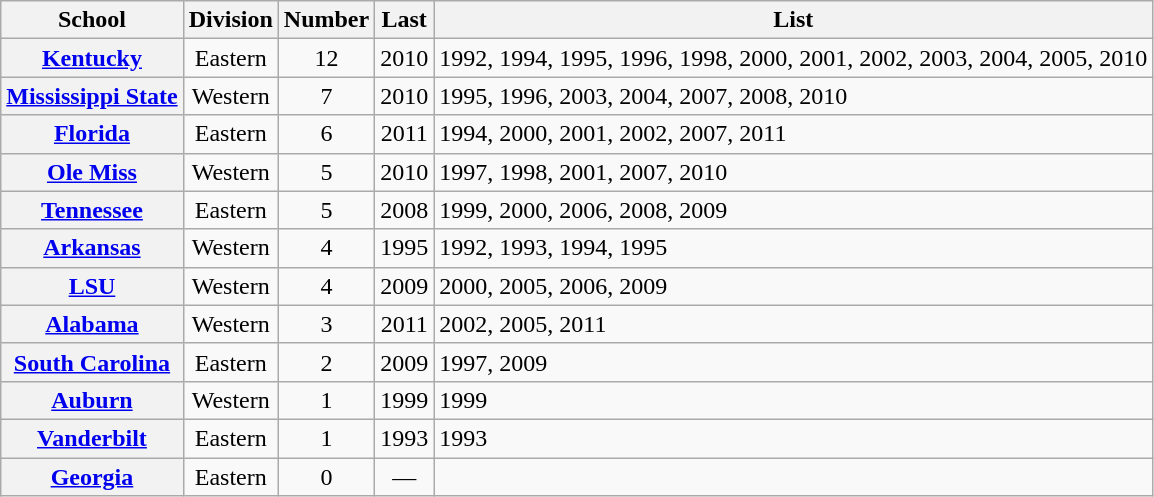<table class="wikitable sortable">
<tr>
<th>School</th>
<th>Division</th>
<th>Number</th>
<th>Last</th>
<th>List</th>
</tr>
<tr>
<th><a href='#'>Kentucky</a></th>
<td align=center>Eastern</td>
<td align=center>12</td>
<td align=center>2010</td>
<td>1992, 1994, 1995, 1996, 1998, 2000, 2001, 2002, 2003, 2004, 2005, 2010</td>
</tr>
<tr>
<th><a href='#'>Mississippi State</a></th>
<td align=center>Western</td>
<td align=center>7</td>
<td align=center>2010</td>
<td>1995, 1996, 2003, 2004, 2007, 2008, 2010</td>
</tr>
<tr>
<th><a href='#'>Florida</a></th>
<td align=center>Eastern</td>
<td align=center>6</td>
<td align=center>2011</td>
<td>1994, 2000, 2001, 2002, 2007, 2011</td>
</tr>
<tr>
<th><a href='#'>Ole Miss</a></th>
<td align=center>Western</td>
<td align=center>5</td>
<td align=center>2010</td>
<td>1997, 1998, 2001, 2007, 2010</td>
</tr>
<tr>
<th><a href='#'>Tennessee</a></th>
<td align=center>Eastern</td>
<td align=center>5</td>
<td align=center>2008</td>
<td>1999, 2000, 2006, 2008, 2009</td>
</tr>
<tr>
<th><a href='#'>Arkansas</a></th>
<td align=center>Western</td>
<td align=center>4</td>
<td align=center>1995</td>
<td>1992, 1993, 1994, 1995</td>
</tr>
<tr>
<th><a href='#'>LSU</a></th>
<td align=center>Western</td>
<td align=center>4</td>
<td align=center>2009</td>
<td>2000, 2005, 2006, 2009</td>
</tr>
<tr>
<th><a href='#'>Alabama</a></th>
<td align=center>Western</td>
<td align=center>3</td>
<td align=center>2011</td>
<td>2002, 2005, 2011</td>
</tr>
<tr>
<th><a href='#'>South Carolina</a></th>
<td align=center>Eastern</td>
<td align=center>2</td>
<td align=center>2009</td>
<td>1997, 2009</td>
</tr>
<tr>
<th><a href='#'>Auburn</a></th>
<td align=center>Western</td>
<td align=center>1</td>
<td align=center>1999</td>
<td>1999</td>
</tr>
<tr>
<th><a href='#'>Vanderbilt</a></th>
<td align=center>Eastern</td>
<td align=center>1</td>
<td align=center>1993</td>
<td>1993</td>
</tr>
<tr>
<th><a href='#'>Georgia</a></th>
<td align=center>Eastern</td>
<td align=center>0</td>
<td align=center>—</td>
<td></td>
</tr>
</table>
